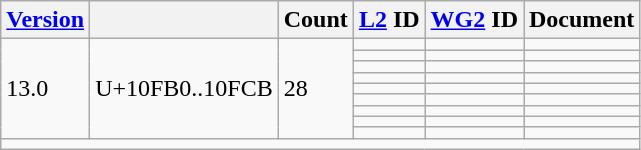<table class="wikitable sticky-header">
<tr>
<th><a href='#'>Version</a></th>
<th></th>
<th>Count</th>
<th><a href='#'>L2</a> ID</th>
<th><a href='#'>WG2</a> ID</th>
<th>Document</th>
</tr>
<tr>
<td rowspan="9">13.0</td>
<td rowspan="9">U+10FB0..10FCB</td>
<td rowspan="9">28</td>
<td></td>
<td></td>
<td></td>
</tr>
<tr>
<td></td>
<td></td>
<td></td>
</tr>
<tr>
<td></td>
<td></td>
<td></td>
</tr>
<tr>
<td></td>
<td></td>
<td></td>
</tr>
<tr>
<td></td>
<td></td>
<td></td>
</tr>
<tr>
<td></td>
<td></td>
<td></td>
</tr>
<tr>
<td></td>
<td></td>
<td></td>
</tr>
<tr>
<td></td>
<td></td>
<td></td>
</tr>
<tr>
<td></td>
<td></td>
<td></td>
</tr>
<tr class="sortbottom">
<td colspan="6"></td>
</tr>
</table>
